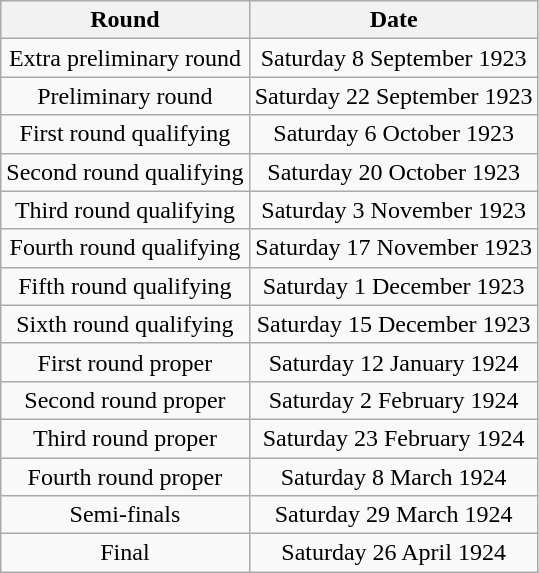<table class="wikitable" style="text-align: center">
<tr>
<th>Round</th>
<th>Date</th>
</tr>
<tr>
<td>Extra preliminary round</td>
<td>Saturday 8 September 1923</td>
</tr>
<tr>
<td>Preliminary round</td>
<td>Saturday 22 September 1923</td>
</tr>
<tr>
<td>First round qualifying</td>
<td>Saturday 6 October 1923</td>
</tr>
<tr>
<td>Second round qualifying</td>
<td>Saturday 20 October 1923</td>
</tr>
<tr>
<td>Third round qualifying</td>
<td>Saturday 3 November 1923</td>
</tr>
<tr>
<td>Fourth round qualifying</td>
<td>Saturday 17 November 1923</td>
</tr>
<tr>
<td>Fifth round qualifying</td>
<td>Saturday 1 December 1923</td>
</tr>
<tr>
<td>Sixth round qualifying</td>
<td>Saturday 15 December 1923</td>
</tr>
<tr>
<td>First round proper</td>
<td>Saturday 12 January 1924</td>
</tr>
<tr>
<td>Second round proper</td>
<td>Saturday 2 February 1924</td>
</tr>
<tr>
<td>Third round proper</td>
<td>Saturday 23 February 1924</td>
</tr>
<tr>
<td>Fourth round proper</td>
<td>Saturday 8 March 1924</td>
</tr>
<tr>
<td>Semi-finals</td>
<td>Saturday 29 March 1924</td>
</tr>
<tr>
<td>Final</td>
<td>Saturday 26 April 1924</td>
</tr>
</table>
